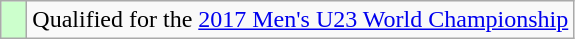<table class="wikitable" style="text-align: left;">
<tr>
<td width=10px bgcolor=#ccffcc></td>
<td>Qualified for the <a href='#'>2017 Men's U23 World Championship</a></td>
</tr>
</table>
